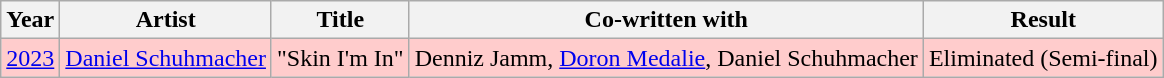<table class="wikitable plainrowheaders">
<tr>
<th scope="col">Year</th>
<th scope="col">Artist</th>
<th scope="col">Title</th>
<th scope="col">Co-written with</th>
<th scope="col">Result</th>
</tr>
<tr bgcolor="#ffcccc">
<td><a href='#'>2023</a></td>
<td><a href='#'>Daniel Schuhmacher</a></td>
<td>"Skin I'm In"</td>
<td>Denniz Jamm, <a href='#'>Doron Medalie</a>, Daniel Schuhmacher</td>
<td>Eliminated (Semi-final)</td>
</tr>
</table>
